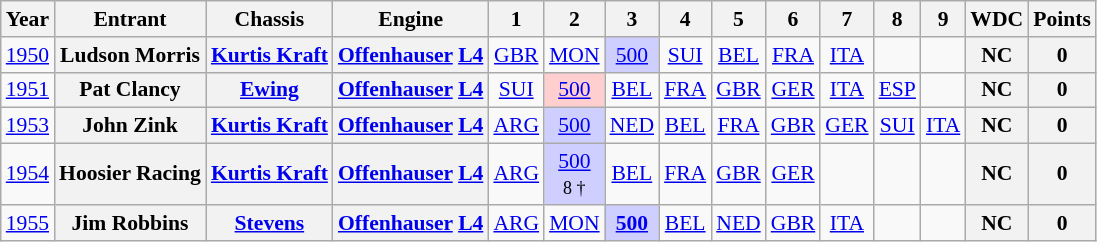<table class="wikitable" style="text-align:center; font-size:90%">
<tr>
<th>Year</th>
<th>Entrant</th>
<th>Chassis</th>
<th>Engine</th>
<th>1</th>
<th>2</th>
<th>3</th>
<th>4</th>
<th>5</th>
<th>6</th>
<th>7</th>
<th>8</th>
<th>9</th>
<th>WDC</th>
<th>Points</th>
</tr>
<tr>
<td><a href='#'>1950</a></td>
<th>Ludson Morris</th>
<th><a href='#'>Kurtis Kraft</a></th>
<th><a href='#'>Offenhauser</a> <a href='#'>L4</a></th>
<td><a href='#'>GBR</a></td>
<td><a href='#'>MON</a></td>
<td style="background:#cfcfff;"><a href='#'>500</a><br></td>
<td><a href='#'>SUI</a></td>
<td><a href='#'>BEL</a></td>
<td><a href='#'>FRA</a></td>
<td><a href='#'>ITA</a></td>
<td></td>
<td></td>
<th>NC</th>
<th>0</th>
</tr>
<tr>
<td><a href='#'>1951</a></td>
<th>Pat Clancy</th>
<th><a href='#'>Ewing</a></th>
<th><a href='#'>Offenhauser</a> <a href='#'>L4</a></th>
<td><a href='#'>SUI</a></td>
<td style="background:#FFCFCF;"><a href='#'>500</a><br></td>
<td><a href='#'>BEL</a></td>
<td><a href='#'>FRA</a></td>
<td><a href='#'>GBR</a></td>
<td><a href='#'>GER</a></td>
<td><a href='#'>ITA</a></td>
<td><a href='#'>ESP</a></td>
<td></td>
<th>NC</th>
<th>0</th>
</tr>
<tr>
<td><a href='#'>1953</a></td>
<th>John Zink</th>
<th><a href='#'>Kurtis Kraft</a></th>
<th><a href='#'>Offenhauser</a> <a href='#'>L4</a></th>
<td><a href='#'>ARG</a></td>
<td style="background:#cfcfff;"><a href='#'>500</a><br></td>
<td><a href='#'>NED</a></td>
<td><a href='#'>BEL</a></td>
<td><a href='#'>FRA</a></td>
<td><a href='#'>GBR</a></td>
<td><a href='#'>GER</a></td>
<td><a href='#'>SUI</a></td>
<td><a href='#'>ITA</a></td>
<th>NC</th>
<th>0</th>
</tr>
<tr>
<td><a href='#'>1954</a></td>
<th>Hoosier Racing</th>
<th><a href='#'>Kurtis Kraft</a></th>
<th><a href='#'>Offenhauser</a> <a href='#'>L4</a></th>
<td><a href='#'>ARG</a></td>
<td style="background:#cfcfff;"><a href='#'>500</a><br><small>8 †</small></td>
<td><a href='#'>BEL</a></td>
<td><a href='#'>FRA</a></td>
<td><a href='#'>GBR</a></td>
<td><a href='#'>GER</a></td>
<td></td>
<td></td>
<td></td>
<th>NC</th>
<th>0</th>
</tr>
<tr>
<td><a href='#'>1955</a></td>
<th>Jim Robbins</th>
<th><a href='#'>Stevens</a></th>
<th><a href='#'>Offenhauser</a> <a href='#'>L4</a></th>
<td><a href='#'>ARG</a></td>
<td><a href='#'>MON</a></td>
<td style="background:#cfcfff;"><strong><a href='#'>500</a></strong><br></td>
<td><a href='#'>BEL</a></td>
<td><a href='#'>NED</a></td>
<td><a href='#'>GBR</a></td>
<td><a href='#'>ITA</a></td>
<td></td>
<td></td>
<th>NC</th>
<th>0</th>
</tr>
</table>
